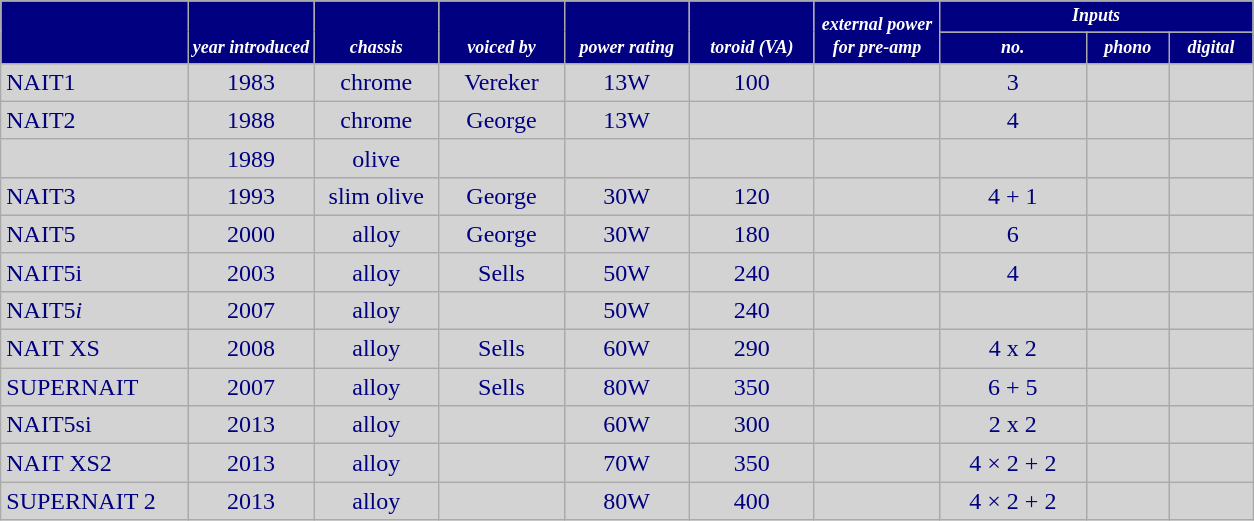<table class="wikitable">
<tr style="background-color:#000080;font-size:9pt;font-weight:bold;font-style:Italic;color:#FFFFFF" align="center" valign="bottom">
<td style="font-style:Italic" width="15%" rowspan="2" height="19"> </td>
<td style="font-style:Italic" width="10%" rowspan="2">year introduced</td>
<td style="font-style:Italic" width="10%" rowspan="2">chassis</td>
<td style="font-style:Italic" width="10%" rowspan="2">voiced by</td>
<td style="font-style:Italic" width="10%" rowspan="2">power rating</td>
<td style="font-style:Italic" width="10%" rowspan="2">toroid (VA)</td>
<td style="font-style:Italic" width="10%" rowspan="2">external power<br>for pre-amp</td>
<td style="font-style:Italic" width="25%" colspan="3">Inputs</td>
</tr>
<tr style="background-color:#000080;font-size:9pt;font-weight:bold;font-style:Italic;color:#FFFFFF" align="center" valign="bottom">
<td style="font-style:Italic">no.</td>
<td style="font-style:Italic">phono</td>
<td style="font-style:Italic">digital</td>
</tr>
<tr style="background-color:#D3D3D3;color:#000080">
<td style="text-decoration:none" height="13"  valign="bottom">NAIT1</td>
<td align="center" valign="bottom">1983</td>
<td align="center" valign="bottom">chrome</td>
<td align="center" valign="bottom">Vereker</td>
<td align="center" valign="bottom">13W</td>
<td align="center" valign="bottom">100</td>
<td align="center" valign="bottom"></td>
<td align="center" valign="bottom">3</td>
<td align="center" valign="bottom"></td>
<td align="center" valign="bottom"></td>
</tr>
<tr style="background-color:#D3D3D3;color:#000080">
<td height="13"  valign="bottom">NAIT2</td>
<td align="center" valign="bottom">1988</td>
<td align="center" valign="bottom">chrome</td>
<td align="center" valign="bottom">George</td>
<td align="center" valign="bottom">13W</td>
<td align="center" valign="bottom"> </td>
<td align="center" valign="bottom"></td>
<td align="center" valign="bottom">4</td>
<td align="center" valign="bottom"></td>
<td align="center" valign="bottom"></td>
</tr>
<tr style="background-color:#D3D3D3;color:#000080">
<td height="13"  valign="bottom"> </td>
<td align="center" valign="bottom">1989</td>
<td align="center" valign="bottom">olive</td>
<td align="center" valign="bottom"> </td>
<td align="center" valign="bottom"> </td>
<td align="center" valign="bottom"> </td>
<td align="center" valign="bottom"></td>
<td align="center" valign="bottom"> </td>
<td align="center" valign="bottom"> </td>
<td align="center" valign="bottom"> </td>
</tr>
<tr style="background-color:#D3D3D3;color:#000080">
<td height="13"  valign="bottom">NAIT3</td>
<td align="center" valign="bottom">1993</td>
<td align="center" valign="bottom">slim olive</td>
<td align="center" valign="bottom">George</td>
<td align="center" valign="bottom">30W</td>
<td align="center" valign="bottom">120</td>
<td align="center" valign="bottom"></td>
<td align="center" valign="bottom">4 + 1</td>
<td align="center" valign="bottom"></td>
<td align="center" valign="bottom"></td>
</tr>
<tr style="background-color:#D3D3D3;color:#000080">
<td height="13"  valign="bottom">NAIT5</td>
<td align="center" valign="bottom">2000</td>
<td align="center" valign="bottom">alloy</td>
<td align="center" valign="bottom">George</td>
<td align="center" valign="bottom">30W</td>
<td align="center" valign="bottom">180</td>
<td align="center" valign="bottom"></td>
<td align="center" valign="bottom">6</td>
<td align="center" valign="bottom"></td>
<td align="center" valign="bottom"></td>
</tr>
<tr style="background-color:#D3D3D3;color:#000080">
<td height="13"  valign="bottom">NAIT5i</td>
<td align="center" valign="bottom">2003</td>
<td align="center" valign="bottom">alloy</td>
<td align="center" valign="bottom">Sells</td>
<td align="center" valign="bottom">50W</td>
<td align="center" valign="bottom">240</td>
<td align="center" valign="bottom"></td>
<td align="center" valign="bottom">4</td>
<td align="center" valign="bottom"></td>
<td align="center" valign="bottom"></td>
</tr>
<tr style="background-color:#D3D3D3;color:#000080">
<td height="13"  valign="bottom">NAIT5<em>i</em></td>
<td align="center" valign="bottom">2007</td>
<td align="center" valign="bottom">alloy</td>
<td align="center" valign="bottom"> </td>
<td align="center" valign="bottom">50W</td>
<td align="center" valign="bottom">240</td>
<td align="center" valign="bottom"></td>
<td align="center" valign="bottom"> </td>
<td align="center" valign="bottom"> </td>
<td align="center" valign="bottom"> </td>
</tr>
<tr style="background-color:#D3D3D3;color:#000080">
<td height="13"  valign="bottom">NAIT XS</td>
<td align="center" valign="bottom">2008</td>
<td align="center" valign="bottom">alloy</td>
<td align="center" valign="bottom">Sells</td>
<td align="center" valign="bottom">60W</td>
<td align="center" valign="bottom">290</td>
<td align="center" valign="bottom"></td>
<td align="center" valign="bottom">4 x 2</td>
<td align="center" valign="bottom"></td>
<td align="center" valign="bottom"></td>
</tr>
<tr style="background-color:#D3D3D3;color:#000080">
<td height="13"  valign="bottom">SUPERNAIT</td>
<td align="center" valign="bottom">2007</td>
<td align="center" valign="bottom">alloy</td>
<td align="center" valign="bottom">Sells</td>
<td align="center" valign="bottom">80W</td>
<td align="center" valign="bottom">350</td>
<td align="center" valign="bottom"></td>
<td align="center" valign="bottom">6 + 5</td>
<td align="center" valign="bottom"></td>
<td align="center" valign="bottom"></td>
</tr>
<tr style="background-color:#D3D3D3;color:#000080">
<td height="13"  valign="bottom">NAIT5si</td>
<td align="center" valign="bottom">2013</td>
<td align="center" valign="bottom">alloy</td>
<td align="center" valign="bottom"> </td>
<td align="center" valign="bottom">60W</td>
<td align="center" valign="bottom">300</td>
<td align="center" valign="bottom"></td>
<td align="center" valign="bottom">2 x 2</td>
<td align="center" valign="bottom"></td>
<td align="center" valign="bottom"></td>
</tr>
<tr style="background-color:#D3D3D3;color:#000080">
<td height="13"  valign="bottom">NAIT XS2</td>
<td align="center" valign="bottom">2013</td>
<td align="center" valign="bottom">alloy</td>
<td align="center" valign="bottom"> </td>
<td align="center" valign="bottom">70W</td>
<td align="center" valign="bottom">350</td>
<td align="center" valign="bottom"></td>
<td align="center" valign="bottom">4 × 2 + 2</td>
<td align="center" valign="bottom"></td>
<td align="center" valign="bottom"></td>
</tr>
<tr style="background-color:#D3D3D3;color:#000080">
<td height="14"  valign="bottom">SUPERNAIT 2</td>
<td align="center" valign="bottom">2013</td>
<td align="center" valign="bottom">alloy</td>
<td align="center" valign="bottom"> </td>
<td align="center" valign="bottom">80W</td>
<td align="center" valign="bottom">400</td>
<td align="center" valign="bottom"></td>
<td align="center" valign="bottom">4 × 2 + 2</td>
<td align="center" valign="bottom"></td>
<td align="center" valign="bottom"></td>
</tr>
</table>
